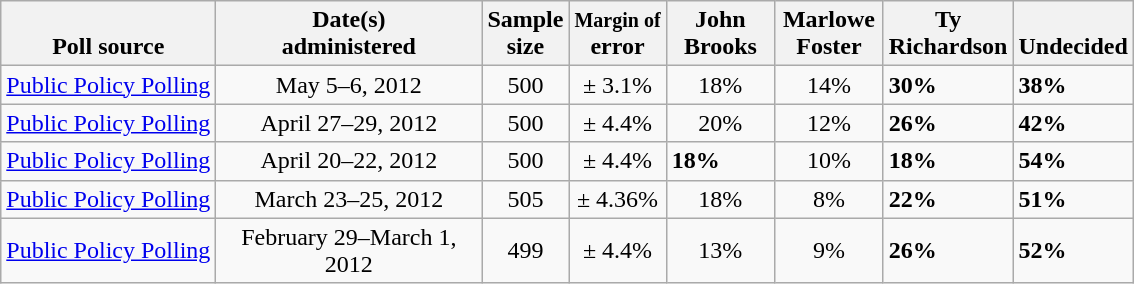<table class="wikitable">
<tr valign= bottom>
<th>Poll source</th>
<th style="width:170px;">Date(s)<br>administered</th>
<th class=small>Sample<br>size</th>
<th><small>Margin of</small><br>error</th>
<th style="width:65px;">John<br>Brooks</th>
<th style="width:65px;">Marlowe<br>Foster</th>
<th style="width:65px;">Ty<br>Richardson</th>
<th style="width:65px;">Undecided</th>
</tr>
<tr>
<td><a href='#'>Public Policy Polling</a></td>
<td align=center>May 5–6, 2012</td>
<td align=center>500</td>
<td align=center>± 3.1%</td>
<td align=center>18%</td>
<td align=center>14%</td>
<td><strong>30%</strong></td>
<td><strong>38%</strong></td>
</tr>
<tr>
<td><a href='#'>Public Policy Polling</a></td>
<td align=center>April 27–29, 2012</td>
<td align=center>500</td>
<td align=center>± 4.4%</td>
<td align=center>20%</td>
<td align=center>12%</td>
<td><strong>26%</strong></td>
<td><strong>42%</strong></td>
</tr>
<tr>
<td><a href='#'>Public Policy Polling</a></td>
<td align=center>April 20–22, 2012</td>
<td align=center>500</td>
<td align=center>± 4.4%</td>
<td><strong>18%</strong></td>
<td align=center>10%</td>
<td><strong>18%</strong></td>
<td><strong>54%</strong></td>
</tr>
<tr>
<td><a href='#'>Public Policy Polling</a></td>
<td align=center>March 23–25, 2012</td>
<td align=center>505</td>
<td align=center>± 4.36%</td>
<td align=center>18%</td>
<td align=center>8%</td>
<td><strong>22%</strong></td>
<td><strong>51%</strong></td>
</tr>
<tr>
<td><a href='#'>Public Policy Polling</a></td>
<td align=center>February 29–March 1, 2012</td>
<td align=center>499</td>
<td align=center>± 4.4%</td>
<td align=center>13%</td>
<td align=center>9%</td>
<td><strong>26%</strong></td>
<td><strong>52%</strong></td>
</tr>
</table>
